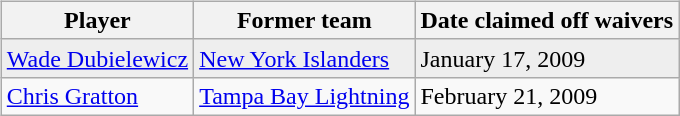<table cellspacing="10">
<tr>
<td valign="top"><br><table class="wikitable">
<tr>
<th>Player</th>
<th>Former team</th>
<th>Date claimed off waivers</th>
</tr>
<tr bgcolor="#eeeeee">
<td><a href='#'>Wade Dubielewicz</a></td>
<td><a href='#'>New York Islanders</a></td>
<td>January 17, 2009</td>
</tr>
<tr>
<td><a href='#'>Chris Gratton</a></td>
<td><a href='#'>Tampa Bay Lightning</a></td>
<td>February 21, 2009</td>
</tr>
</table>
</td>
</tr>
</table>
